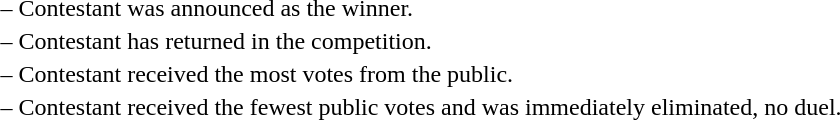<table>
<tr>
<td> –</td>
<td>Contestant was announced as the winner.</td>
</tr>
<tr>
<td> –</td>
<td>Contestant has returned in the competition.</td>
</tr>
<tr>
<td> –</td>
<td>Contestant received the most votes from the public.</td>
</tr>
<tr>
<td> –</td>
<td>Contestant received the fewest public votes and was immediately eliminated, no duel.</td>
</tr>
</table>
